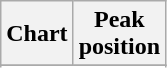<table class="wikitable sortable plainrowheaders" style="text-align:center">
<tr>
<th scope="col">Chart</th>
<th scope="col">Peak<br>position</th>
</tr>
<tr>
</tr>
<tr>
</tr>
<tr>
</tr>
<tr>
</tr>
<tr>
</tr>
</table>
